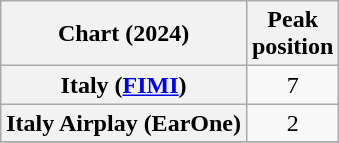<table class="wikitable sortable plainrowheaders" style="text-align:center;">
<tr>
<th scope="col">Chart (2024)</th>
<th scope="col">Peak<br>position</th>
</tr>
<tr>
<th scope="row">Italy (<a href='#'>FIMI</a>)</th>
<td>7</td>
</tr>
<tr>
<th scope="row">Italy Airplay (EarOne)</th>
<td>2</td>
</tr>
<tr>
</tr>
</table>
